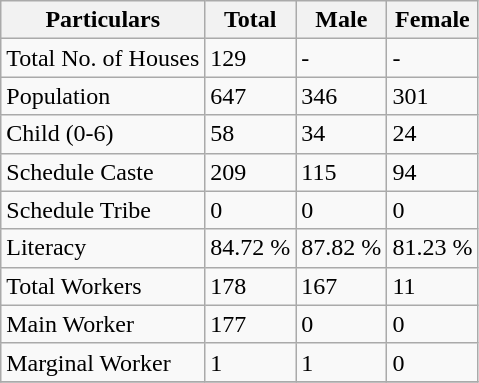<table class="wikitable sortable">
<tr>
<th>Particulars</th>
<th>Total</th>
<th>Male</th>
<th>Female</th>
</tr>
<tr>
<td>Total No. of Houses</td>
<td>129</td>
<td>-</td>
<td>-</td>
</tr>
<tr>
<td>Population</td>
<td>647</td>
<td>346</td>
<td>301</td>
</tr>
<tr>
<td>Child (0-6)</td>
<td>58</td>
<td>34</td>
<td>24</td>
</tr>
<tr>
<td>Schedule Caste</td>
<td>209</td>
<td>115</td>
<td>94</td>
</tr>
<tr>
<td>Schedule Tribe</td>
<td>0</td>
<td>0</td>
<td>0</td>
</tr>
<tr>
<td>Literacy</td>
<td>84.72 %</td>
<td>87.82 %</td>
<td>81.23 %</td>
</tr>
<tr>
<td>Total Workers</td>
<td>178</td>
<td>167</td>
<td>11</td>
</tr>
<tr>
<td>Main Worker</td>
<td>177</td>
<td>0</td>
<td>0</td>
</tr>
<tr>
<td>Marginal Worker</td>
<td>1</td>
<td>1</td>
<td>0</td>
</tr>
<tr>
</tr>
</table>
